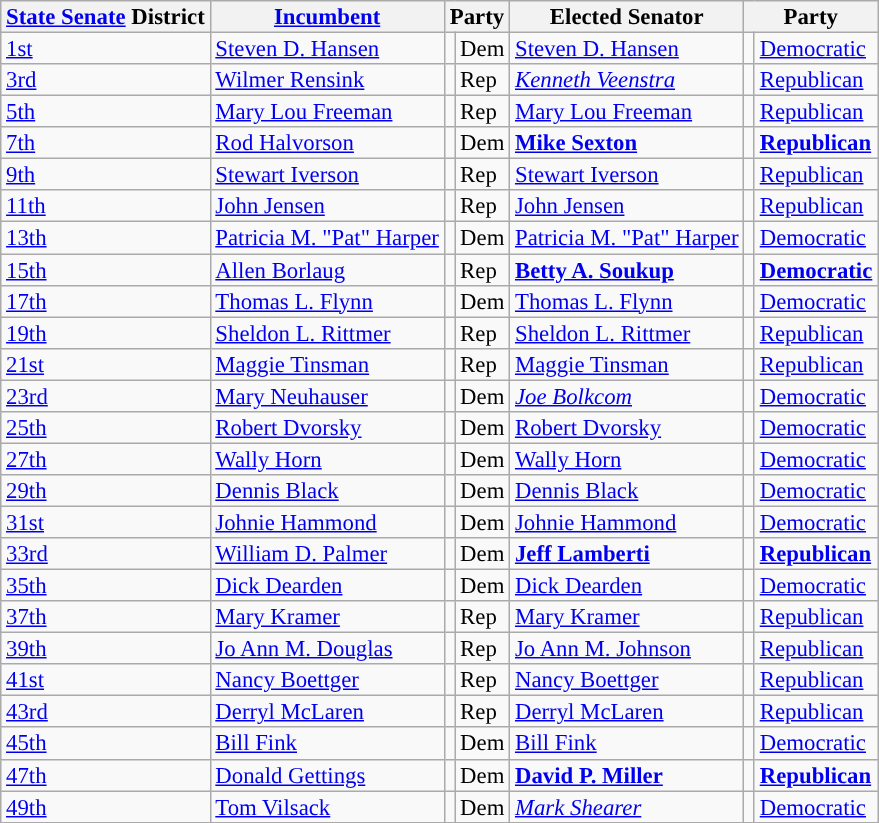<table class="sortable wikitable" style="font-size:95%;line-height:14px;">
<tr>
<th class="unsortable"><a href='#'>State Senate</a> District</th>
<th class="unsortable"><a href='#'>Incumbent</a></th>
<th colspan="2">Party</th>
<th class="unsortable">Elected Senator</th>
<th colspan="2">Party</th>
</tr>
<tr>
<td><a href='#'>1st</a></td>
<td><a href='#'>Steven D. Hansen</a></td>
<td style="background:"></td>
<td>Dem</td>
<td><a href='#'>Steven D. Hansen</a></td>
<td style="background:"></td>
<td><a href='#'>Democratic</a></td>
</tr>
<tr>
<td><a href='#'>3rd</a></td>
<td><a href='#'>Wilmer Rensink</a></td>
<td style="background:"></td>
<td>Rep</td>
<td><em><a href='#'>Kenneth Veenstra</a></em></td>
<td style="background:"></td>
<td><a href='#'>Republican</a></td>
</tr>
<tr>
<td><a href='#'>5th</a></td>
<td><a href='#'>Mary Lou Freeman</a></td>
<td style="background:"></td>
<td>Rep</td>
<td><a href='#'>Mary Lou Freeman</a></td>
<td style="background:"></td>
<td><a href='#'>Republican</a></td>
</tr>
<tr>
<td><a href='#'>7th</a></td>
<td><a href='#'>Rod Halvorson</a></td>
<td style="background:"></td>
<td>Dem</td>
<td><strong><a href='#'>Mike Sexton</a></strong></td>
<td style="background:"></td>
<td><strong><a href='#'>Republican</a></strong></td>
</tr>
<tr>
<td><a href='#'>9th</a></td>
<td><a href='#'>Stewart Iverson</a></td>
<td style="background:"></td>
<td>Rep</td>
<td><a href='#'>Stewart Iverson</a></td>
<td style="background:"></td>
<td><a href='#'>Republican</a></td>
</tr>
<tr>
<td><a href='#'>11th</a></td>
<td><a href='#'>John Jensen</a></td>
<td style="background:"></td>
<td>Rep</td>
<td><a href='#'>John Jensen</a></td>
<td style="background:"></td>
<td><a href='#'>Republican</a></td>
</tr>
<tr>
<td><a href='#'>13th</a></td>
<td><a href='#'>Patricia M. "Pat" Harper</a></td>
<td style="background:"></td>
<td>Dem</td>
<td><a href='#'>Patricia M. "Pat" Harper</a></td>
<td style="background:"></td>
<td><a href='#'>Democratic</a></td>
</tr>
<tr>
<td><a href='#'>15th</a></td>
<td><a href='#'>Allen Borlaug</a></td>
<td style="background:"></td>
<td>Rep</td>
<td><strong><a href='#'>Betty A. Soukup</a></strong></td>
<td style="background:"></td>
<td><strong><a href='#'>Democratic</a></strong></td>
</tr>
<tr>
<td><a href='#'>17th</a></td>
<td><a href='#'>Thomas L. Flynn</a></td>
<td style="background:"></td>
<td>Dem</td>
<td><a href='#'>Thomas L. Flynn</a></td>
<td style="background:"></td>
<td><a href='#'>Democratic</a></td>
</tr>
<tr>
<td><a href='#'>19th</a></td>
<td><a href='#'>Sheldon L. Rittmer</a></td>
<td style="background:"></td>
<td>Rep</td>
<td><a href='#'>Sheldon L. Rittmer</a></td>
<td style="background:"></td>
<td><a href='#'>Republican</a></td>
</tr>
<tr>
<td><a href='#'>21st</a></td>
<td><a href='#'>Maggie Tinsman</a></td>
<td style="background:"></td>
<td>Rep</td>
<td><a href='#'>Maggie Tinsman</a></td>
<td style="background:"></td>
<td><a href='#'>Republican</a></td>
</tr>
<tr>
<td><a href='#'>23rd</a></td>
<td><a href='#'>Mary Neuhauser</a></td>
<td style="background:"></td>
<td>Dem</td>
<td><em><a href='#'>Joe Bolkcom</a></em></td>
<td style="background:"></td>
<td><a href='#'>Democratic</a></td>
</tr>
<tr>
<td><a href='#'>25th</a></td>
<td><a href='#'>Robert Dvorsky</a></td>
<td style="background:"></td>
<td>Dem</td>
<td><a href='#'>Robert Dvorsky</a></td>
<td style="background:"></td>
<td><a href='#'>Democratic</a></td>
</tr>
<tr>
<td><a href='#'>27th</a></td>
<td><a href='#'>Wally Horn</a></td>
<td style="background:"></td>
<td>Dem</td>
<td><a href='#'>Wally Horn</a></td>
<td style="background:"></td>
<td><a href='#'>Democratic</a></td>
</tr>
<tr>
<td><a href='#'>29th</a></td>
<td><a href='#'>Dennis Black</a></td>
<td style="background:"></td>
<td>Dem</td>
<td><a href='#'>Dennis Black</a></td>
<td style="background:"></td>
<td><a href='#'>Democratic</a></td>
</tr>
<tr>
<td><a href='#'>31st</a></td>
<td><a href='#'>Johnie Hammond</a></td>
<td style="background:"></td>
<td>Dem</td>
<td><a href='#'>Johnie Hammond</a></td>
<td style="background:"></td>
<td><a href='#'>Democratic</a></td>
</tr>
<tr>
<td><a href='#'>33rd</a></td>
<td><a href='#'>William D. Palmer</a></td>
<td style="background:"></td>
<td>Dem</td>
<td><strong><a href='#'>Jeff Lamberti</a></strong></td>
<td style="background:"></td>
<td><strong><a href='#'>Republican</a></strong></td>
</tr>
<tr>
<td><a href='#'>35th</a></td>
<td><a href='#'>Dick Dearden</a></td>
<td style="background:"></td>
<td>Dem</td>
<td><a href='#'>Dick Dearden</a></td>
<td style="background:"></td>
<td><a href='#'>Democratic</a></td>
</tr>
<tr>
<td><a href='#'>37th</a></td>
<td><a href='#'>Mary Kramer</a></td>
<td style="background:"></td>
<td>Rep</td>
<td><a href='#'>Mary Kramer</a></td>
<td style="background:"></td>
<td><a href='#'>Republican</a></td>
</tr>
<tr>
<td><a href='#'>39th</a></td>
<td><a href='#'>Jo Ann M. Douglas</a></td>
<td style="background:"></td>
<td>Rep</td>
<td><a href='#'>Jo Ann M. Johnson</a></td>
<td style="background:"></td>
<td><a href='#'>Republican</a></td>
</tr>
<tr>
<td><a href='#'>41st</a></td>
<td><a href='#'>Nancy Boettger</a></td>
<td style="background:"></td>
<td>Rep</td>
<td><a href='#'>Nancy Boettger</a></td>
<td style="background:"></td>
<td><a href='#'>Republican</a></td>
</tr>
<tr>
<td><a href='#'>43rd</a></td>
<td><a href='#'>Derryl McLaren</a></td>
<td style="background:"></td>
<td>Rep</td>
<td><a href='#'>Derryl McLaren</a></td>
<td style="background:"></td>
<td><a href='#'>Republican</a></td>
</tr>
<tr>
<td><a href='#'>45th</a></td>
<td><a href='#'>Bill Fink</a></td>
<td style="background:"></td>
<td>Dem</td>
<td><a href='#'>Bill Fink</a></td>
<td style="background:"></td>
<td><a href='#'>Democratic</a></td>
</tr>
<tr>
<td><a href='#'>47th</a></td>
<td><a href='#'>Donald Gettings</a></td>
<td style="background:"></td>
<td>Dem</td>
<td><strong><a href='#'>David P. Miller</a></strong></td>
<td style="background:"></td>
<td><strong><a href='#'>Republican</a></strong></td>
</tr>
<tr>
<td><a href='#'>49th</a></td>
<td><a href='#'>Tom Vilsack</a></td>
<td style="background:"></td>
<td>Dem</td>
<td><em><a href='#'>Mark Shearer</a></em></td>
<td style="background:"></td>
<td><a href='#'>Democratic</a></td>
</tr>
<tr>
</tr>
</table>
